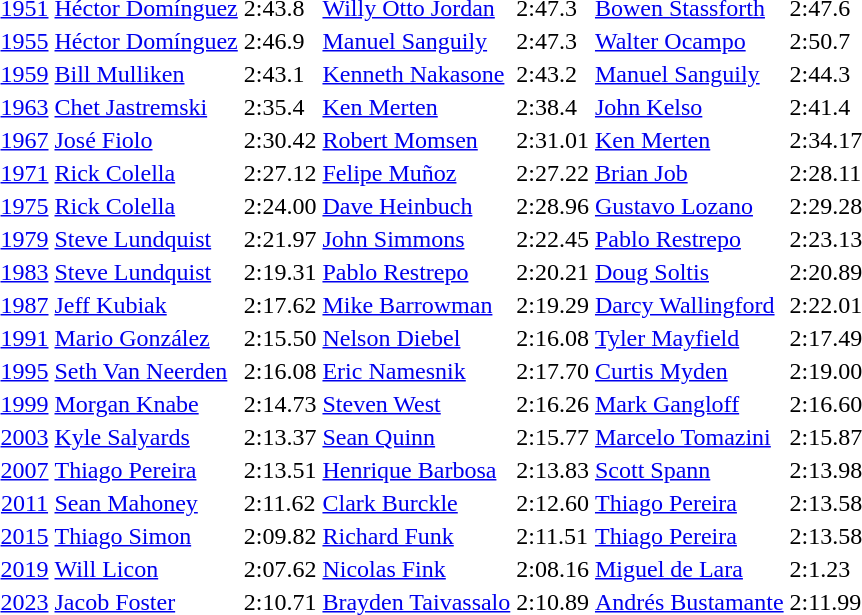<table>
<tr>
<td align=center><a href='#'>1951</a></td>
<td> <a href='#'>Héctor Domínguez</a></td>
<td>2:43.8</td>
<td> <a href='#'>Willy Otto Jordan</a></td>
<td>2:47.3</td>
<td> <a href='#'>Bowen Stassforth</a></td>
<td>2:47.6</td>
</tr>
<tr>
<td align=center><a href='#'>1955</a></td>
<td> <a href='#'>Héctor Domínguez</a></td>
<td>2:46.9</td>
<td> <a href='#'>Manuel Sanguily</a></td>
<td>2:47.3</td>
<td> <a href='#'>Walter Ocampo</a></td>
<td>2:50.7</td>
</tr>
<tr>
<td align=center><a href='#'>1959</a></td>
<td> <a href='#'>Bill Mulliken</a></td>
<td>2:43.1</td>
<td> <a href='#'>Kenneth Nakasone</a></td>
<td>2:43.2</td>
<td> <a href='#'>Manuel Sanguily</a></td>
<td>2:44.3</td>
</tr>
<tr>
<td align=center><a href='#'>1963</a></td>
<td> <a href='#'>Chet Jastremski</a></td>
<td>2:35.4</td>
<td> <a href='#'>Ken Merten</a></td>
<td>2:38.4</td>
<td> <a href='#'>John Kelso</a></td>
<td>2:41.4</td>
</tr>
<tr>
<td align=center><a href='#'>1967</a></td>
<td> <a href='#'>José Fiolo</a></td>
<td>2:30.42</td>
<td> <a href='#'>Robert Momsen</a></td>
<td>2:31.01</td>
<td> <a href='#'>Ken Merten</a></td>
<td>2:34.17</td>
</tr>
<tr>
<td align=center><a href='#'>1971</a></td>
<td> <a href='#'>Rick Colella</a></td>
<td>2:27.12</td>
<td> <a href='#'>Felipe Muñoz</a></td>
<td>2:27.22</td>
<td> <a href='#'>Brian Job</a></td>
<td>2:28.11</td>
</tr>
<tr>
<td align=center><a href='#'>1975</a></td>
<td> <a href='#'>Rick Colella</a></td>
<td>2:24.00</td>
<td> <a href='#'>Dave Heinbuch</a></td>
<td>2:28.96</td>
<td> <a href='#'>Gustavo Lozano</a></td>
<td>2:29.28</td>
</tr>
<tr>
<td align=center><a href='#'>1979</a></td>
<td> <a href='#'>Steve Lundquist</a></td>
<td>2:21.97</td>
<td> <a href='#'>John Simmons</a></td>
<td>2:22.45</td>
<td> <a href='#'>Pablo Restrepo</a></td>
<td>2:23.13</td>
</tr>
<tr>
<td align=center><a href='#'>1983</a></td>
<td> <a href='#'>Steve Lundquist</a></td>
<td>2:19.31</td>
<td> <a href='#'>Pablo Restrepo</a></td>
<td>2:20.21</td>
<td> <a href='#'>Doug Soltis</a></td>
<td>2:20.89</td>
</tr>
<tr>
<td align=center><a href='#'>1987</a></td>
<td> <a href='#'>Jeff Kubiak</a></td>
<td>2:17.62</td>
<td> <a href='#'>Mike Barrowman</a></td>
<td>2:19.29</td>
<td> <a href='#'>Darcy Wallingford</a></td>
<td>2:22.01</td>
</tr>
<tr>
<td align=center><a href='#'>1991</a></td>
<td> <a href='#'>Mario González</a></td>
<td>2:15.50</td>
<td> <a href='#'>Nelson Diebel</a></td>
<td>2:16.08</td>
<td> <a href='#'>Tyler Mayfield</a></td>
<td>2:17.49</td>
</tr>
<tr>
<td align=center><a href='#'>1995</a></td>
<td> <a href='#'>Seth Van Neerden</a></td>
<td>2:16.08</td>
<td> <a href='#'>Eric Namesnik</a></td>
<td>2:17.70</td>
<td> <a href='#'>Curtis Myden</a></td>
<td>2:19.00</td>
</tr>
<tr>
<td align=center><a href='#'>1999</a></td>
<td> <a href='#'>Morgan Knabe</a></td>
<td>2:14.73</td>
<td> <a href='#'>Steven West</a></td>
<td>2:16.26</td>
<td> <a href='#'>Mark Gangloff</a></td>
<td>2:16.60</td>
</tr>
<tr>
<td align=center><a href='#'>2003</a></td>
<td> <a href='#'>Kyle Salyards</a></td>
<td>2:13.37</td>
<td> <a href='#'>Sean Quinn</a></td>
<td>2:15.77</td>
<td> <a href='#'>Marcelo Tomazini</a></td>
<td>2:15.87</td>
</tr>
<tr>
<td align=center><a href='#'>2007</a></td>
<td> <a href='#'>Thiago Pereira</a></td>
<td>2:13.51</td>
<td> <a href='#'>Henrique Barbosa</a></td>
<td>2:13.83</td>
<td> <a href='#'>Scott Spann</a></td>
<td>2:13.98</td>
</tr>
<tr>
<td align=center><a href='#'>2011</a></td>
<td> <a href='#'>Sean Mahoney</a></td>
<td>2:11.62</td>
<td> <a href='#'>Clark Burckle</a></td>
<td>2:12.60</td>
<td> <a href='#'>Thiago Pereira</a></td>
<td>2:13.58</td>
</tr>
<tr>
<td align=center><a href='#'>2015</a></td>
<td> <a href='#'>Thiago Simon</a></td>
<td>2:09.82</td>
<td> <a href='#'>Richard Funk</a></td>
<td>2:11.51</td>
<td> <a href='#'>Thiago Pereira</a></td>
<td>2:13.58</td>
</tr>
<tr>
<td align=center><a href='#'>2019</a></td>
<td> <a href='#'>Will Licon</a></td>
<td>2:07.62</td>
<td> <a href='#'>Nicolas Fink</a></td>
<td>2:08.16</td>
<td> <a href='#'>Miguel de Lara</a></td>
<td>2:1.23</td>
</tr>
<tr>
<td align=center><a href='#'>2023</a></td>
<td> <a href='#'>Jacob Foster</a></td>
<td>2:10.71</td>
<td> <a href='#'>Brayden Taivassalo</a></td>
<td>2:10.89</td>
<td> <a href='#'>Andrés Bustamante</a></td>
<td>2:11.99</td>
</tr>
</table>
